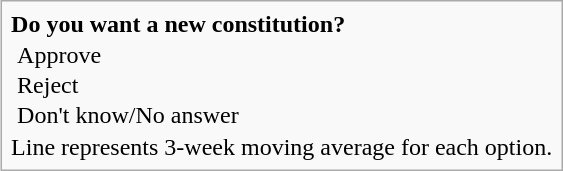<table style="float; margin-left: 1em; margin-bottom: 0.5em" class="infobox">
<tr>
<td><strong>Do you want a new constitution?</strong></td>
</tr>
<tr>
<td style="padding: 0 5px;"> Approve</td>
</tr>
<tr>
<td style="padding: 0 5px;"> Reject</td>
</tr>
<tr>
<td style="padding: 0 5px;"> Don't know/No answer</td>
</tr>
<tr>
<td>Line represents 3-week moving average for each option.</td>
</tr>
</table>
